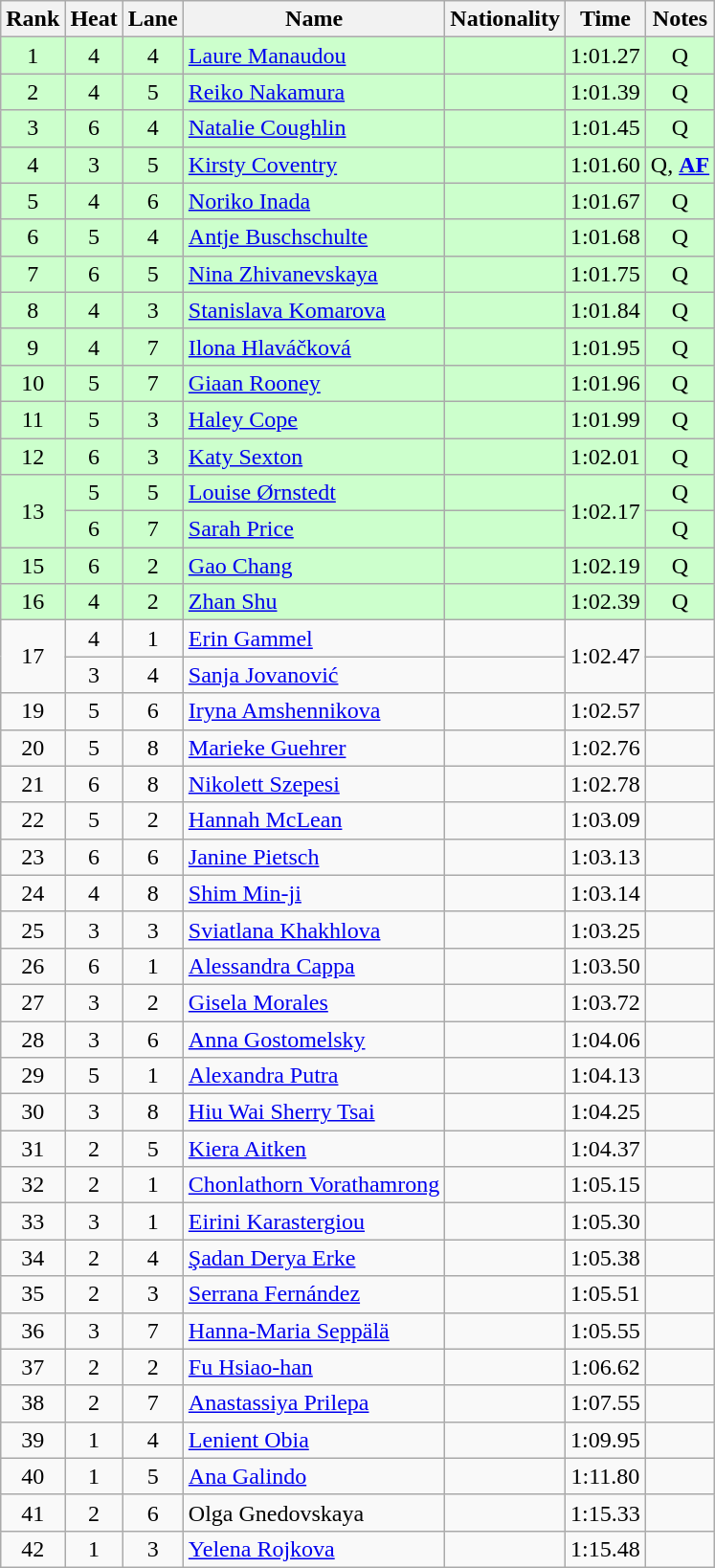<table class="wikitable sortable" style="text-align:center">
<tr>
<th>Rank</th>
<th>Heat</th>
<th>Lane</th>
<th>Name</th>
<th>Nationality</th>
<th>Time</th>
<th>Notes</th>
</tr>
<tr bgcolor=#ccffcc>
<td>1</td>
<td>4</td>
<td>4</td>
<td align=left><a href='#'>Laure Manaudou</a></td>
<td align=left></td>
<td>1:01.27</td>
<td>Q</td>
</tr>
<tr bgcolor=#ccffcc>
<td>2</td>
<td>4</td>
<td>5</td>
<td align=left><a href='#'>Reiko Nakamura</a></td>
<td align=left></td>
<td>1:01.39</td>
<td>Q</td>
</tr>
<tr bgcolor=#ccffcc>
<td>3</td>
<td>6</td>
<td>4</td>
<td align=left><a href='#'>Natalie Coughlin</a></td>
<td align=left></td>
<td>1:01.45</td>
<td>Q</td>
</tr>
<tr bgcolor=#ccffcc>
<td>4</td>
<td>3</td>
<td>5</td>
<td align=left><a href='#'>Kirsty Coventry</a></td>
<td align=left></td>
<td>1:01.60</td>
<td>Q, <strong><a href='#'>AF</a></strong></td>
</tr>
<tr bgcolor=#ccffcc>
<td>5</td>
<td>4</td>
<td>6</td>
<td align=left><a href='#'>Noriko Inada</a></td>
<td align=left></td>
<td>1:01.67</td>
<td>Q</td>
</tr>
<tr bgcolor=#ccffcc>
<td>6</td>
<td>5</td>
<td>4</td>
<td align=left><a href='#'>Antje Buschschulte</a></td>
<td align=left></td>
<td>1:01.68</td>
<td>Q</td>
</tr>
<tr bgcolor=#ccffcc>
<td>7</td>
<td>6</td>
<td>5</td>
<td align=left><a href='#'>Nina Zhivanevskaya</a></td>
<td align=left></td>
<td>1:01.75</td>
<td>Q</td>
</tr>
<tr bgcolor=#ccffcc>
<td>8</td>
<td>4</td>
<td>3</td>
<td align=left><a href='#'>Stanislava Komarova</a></td>
<td align=left></td>
<td>1:01.84</td>
<td>Q</td>
</tr>
<tr bgcolor=#ccffcc>
<td>9</td>
<td>4</td>
<td>7</td>
<td align=left><a href='#'>Ilona Hlaváčková</a></td>
<td align=left></td>
<td>1:01.95</td>
<td>Q</td>
</tr>
<tr bgcolor=#ccffcc>
<td>10</td>
<td>5</td>
<td>7</td>
<td align=left><a href='#'>Giaan Rooney</a></td>
<td align=left></td>
<td>1:01.96</td>
<td>Q</td>
</tr>
<tr bgcolor=#ccffcc>
<td>11</td>
<td>5</td>
<td>3</td>
<td align=left><a href='#'>Haley Cope</a></td>
<td align=left></td>
<td>1:01.99</td>
<td>Q</td>
</tr>
<tr bgcolor=#ccffcc>
<td>12</td>
<td>6</td>
<td>3</td>
<td align=left><a href='#'>Katy Sexton</a></td>
<td align=left></td>
<td>1:02.01</td>
<td>Q</td>
</tr>
<tr bgcolor=#ccffcc>
<td rowspan=2>13</td>
<td>5</td>
<td>5</td>
<td align=left><a href='#'>Louise Ørnstedt</a></td>
<td align=left></td>
<td rowspan=2>1:02.17</td>
<td>Q</td>
</tr>
<tr bgcolor=#ccffcc>
<td>6</td>
<td>7</td>
<td align=left><a href='#'>Sarah Price</a></td>
<td align=left></td>
<td>Q</td>
</tr>
<tr bgcolor=#ccffcc>
<td>15</td>
<td>6</td>
<td>2</td>
<td align=left><a href='#'>Gao Chang</a></td>
<td align=left></td>
<td>1:02.19</td>
<td>Q</td>
</tr>
<tr bgcolor=#ccffcc>
<td>16</td>
<td>4</td>
<td>2</td>
<td align=left><a href='#'>Zhan Shu</a></td>
<td align=left></td>
<td>1:02.39</td>
<td>Q</td>
</tr>
<tr>
<td rowspan=2>17</td>
<td>4</td>
<td>1</td>
<td align=left><a href='#'>Erin Gammel</a></td>
<td align=left></td>
<td rowspan=2>1:02.47</td>
<td></td>
</tr>
<tr>
<td>3</td>
<td>4</td>
<td align=left><a href='#'>Sanja Jovanović</a></td>
<td align=left></td>
<td></td>
</tr>
<tr>
<td>19</td>
<td>5</td>
<td>6</td>
<td align=left><a href='#'>Iryna Amshennikova</a></td>
<td align=left></td>
<td>1:02.57</td>
<td></td>
</tr>
<tr>
<td>20</td>
<td>5</td>
<td>8</td>
<td align=left><a href='#'>Marieke Guehrer</a></td>
<td align=left></td>
<td>1:02.76</td>
<td></td>
</tr>
<tr>
<td>21</td>
<td>6</td>
<td>8</td>
<td align=left><a href='#'>Nikolett Szepesi</a></td>
<td align=left></td>
<td>1:02.78</td>
<td></td>
</tr>
<tr>
<td>22</td>
<td>5</td>
<td>2</td>
<td align=left><a href='#'>Hannah McLean</a></td>
<td align=left></td>
<td>1:03.09</td>
<td></td>
</tr>
<tr>
<td>23</td>
<td>6</td>
<td>6</td>
<td align=left><a href='#'>Janine Pietsch</a></td>
<td align=left></td>
<td>1:03.13</td>
<td></td>
</tr>
<tr>
<td>24</td>
<td>4</td>
<td>8</td>
<td align=left><a href='#'>Shim Min-ji</a></td>
<td align=left></td>
<td>1:03.14</td>
<td></td>
</tr>
<tr>
<td>25</td>
<td>3</td>
<td>3</td>
<td align=left><a href='#'>Sviatlana Khakhlova</a></td>
<td align=left></td>
<td>1:03.25</td>
<td></td>
</tr>
<tr>
<td>26</td>
<td>6</td>
<td>1</td>
<td align=left><a href='#'>Alessandra Cappa</a></td>
<td align=left></td>
<td>1:03.50</td>
<td></td>
</tr>
<tr>
<td>27</td>
<td>3</td>
<td>2</td>
<td align=left><a href='#'>Gisela Morales</a></td>
<td align=left></td>
<td>1:03.72</td>
<td></td>
</tr>
<tr>
<td>28</td>
<td>3</td>
<td>6</td>
<td align=left><a href='#'>Anna Gostomelsky</a></td>
<td align=left></td>
<td>1:04.06</td>
<td></td>
</tr>
<tr>
<td>29</td>
<td>5</td>
<td>1</td>
<td align=left><a href='#'>Alexandra Putra</a></td>
<td align=left></td>
<td>1:04.13</td>
<td></td>
</tr>
<tr>
<td>30</td>
<td>3</td>
<td>8</td>
<td align=left><a href='#'>Hiu Wai Sherry Tsai</a></td>
<td align=left></td>
<td>1:04.25</td>
<td></td>
</tr>
<tr>
<td>31</td>
<td>2</td>
<td>5</td>
<td align=left><a href='#'>Kiera Aitken</a></td>
<td align=left></td>
<td>1:04.37</td>
<td></td>
</tr>
<tr>
<td>32</td>
<td>2</td>
<td>1</td>
<td align=left><a href='#'>Chonlathorn Vorathamrong</a></td>
<td align=left></td>
<td>1:05.15</td>
<td></td>
</tr>
<tr>
<td>33</td>
<td>3</td>
<td>1</td>
<td align=left><a href='#'>Eirini Karastergiou</a></td>
<td align=left></td>
<td>1:05.30</td>
<td></td>
</tr>
<tr>
<td>34</td>
<td>2</td>
<td>4</td>
<td align=left><a href='#'>Şadan Derya Erke</a></td>
<td align=left></td>
<td>1:05.38</td>
<td></td>
</tr>
<tr>
<td>35</td>
<td>2</td>
<td>3</td>
<td align=left><a href='#'>Serrana Fernández</a></td>
<td align=left></td>
<td>1:05.51</td>
<td></td>
</tr>
<tr>
<td>36</td>
<td>3</td>
<td>7</td>
<td align=left><a href='#'>Hanna-Maria Seppälä</a></td>
<td align=left></td>
<td>1:05.55</td>
<td></td>
</tr>
<tr>
<td>37</td>
<td>2</td>
<td>2</td>
<td align=left><a href='#'>Fu Hsiao-han</a></td>
<td align=left></td>
<td>1:06.62</td>
<td></td>
</tr>
<tr>
<td>38</td>
<td>2</td>
<td>7</td>
<td align=left><a href='#'>Anastassiya Prilepa</a></td>
<td align=left></td>
<td>1:07.55</td>
<td></td>
</tr>
<tr>
<td>39</td>
<td>1</td>
<td>4</td>
<td align=left><a href='#'>Lenient Obia</a></td>
<td align=left></td>
<td>1:09.95</td>
<td></td>
</tr>
<tr>
<td>40</td>
<td>1</td>
<td>5</td>
<td align=left><a href='#'>Ana Galindo</a></td>
<td align=left></td>
<td>1:11.80</td>
<td></td>
</tr>
<tr>
<td>41</td>
<td>2</td>
<td>6</td>
<td align=left>Olga Gnedovskaya</td>
<td align=left></td>
<td>1:15.33</td>
<td></td>
</tr>
<tr>
<td>42</td>
<td>1</td>
<td>3</td>
<td align=left><a href='#'>Yelena Rojkova</a></td>
<td align=left></td>
<td>1:15.48</td>
<td></td>
</tr>
</table>
